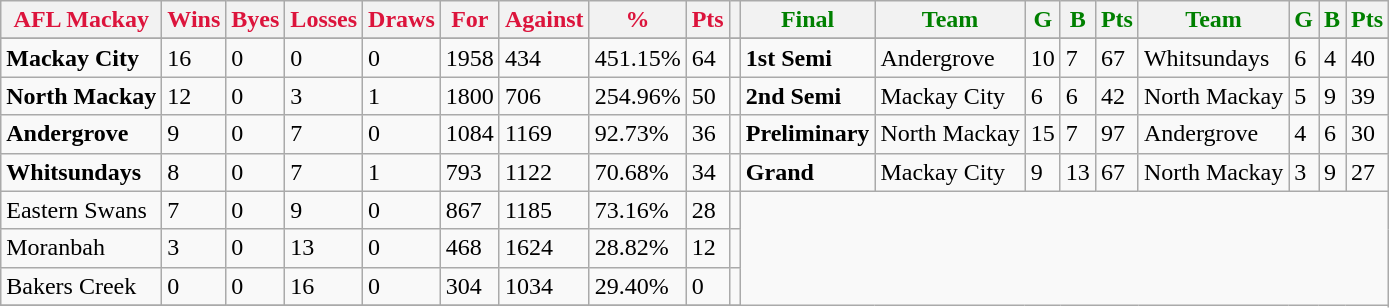<table class="wikitable">
<tr>
<th style="color:crimson">AFL Mackay</th>
<th style="color:crimson">Wins</th>
<th style="color:crimson">Byes</th>
<th style="color:crimson">Losses</th>
<th style="color:crimson">Draws</th>
<th style="color:crimson">For</th>
<th style="color:crimson">Against</th>
<th style="color:crimson">%</th>
<th style="color:crimson">Pts</th>
<th></th>
<th style="color:green">Final</th>
<th style="color:green">Team</th>
<th style="color:green">G</th>
<th style="color:green">B</th>
<th style="color:green">Pts</th>
<th style="color:green">Team</th>
<th style="color:green">G</th>
<th style="color:green">B</th>
<th style="color:green">Pts</th>
</tr>
<tr>
</tr>
<tr>
</tr>
<tr>
<td><strong>	Mackay City	</strong></td>
<td>16</td>
<td>0</td>
<td>0</td>
<td>0</td>
<td>1958</td>
<td>434</td>
<td>451.15%</td>
<td>64</td>
<td></td>
<td><strong>1st Semi</strong></td>
<td>Andergrove</td>
<td>10</td>
<td>7</td>
<td>67</td>
<td>Whitsundays</td>
<td>6</td>
<td>4</td>
<td>40</td>
</tr>
<tr>
<td><strong>	North Mackay	</strong></td>
<td>12</td>
<td>0</td>
<td>3</td>
<td>1</td>
<td>1800</td>
<td>706</td>
<td>254.96%</td>
<td>50</td>
<td></td>
<td><strong>2nd Semi</strong></td>
<td>Mackay City</td>
<td>6</td>
<td>6</td>
<td>42</td>
<td>North Mackay</td>
<td>5</td>
<td>9</td>
<td>39</td>
</tr>
<tr>
<td><strong>	Andergrove	</strong></td>
<td>9</td>
<td>0</td>
<td>7</td>
<td>0</td>
<td>1084</td>
<td>1169</td>
<td>92.73%</td>
<td>36</td>
<td></td>
<td><strong>Preliminary</strong></td>
<td>North Mackay</td>
<td>15</td>
<td>7</td>
<td>97</td>
<td>Andergrove</td>
<td>4</td>
<td>6</td>
<td>30</td>
</tr>
<tr>
<td><strong>	Whitsundays	</strong></td>
<td>8</td>
<td>0</td>
<td>7</td>
<td>1</td>
<td>793</td>
<td>1122</td>
<td>70.68%</td>
<td>34</td>
<td></td>
<td><strong>Grand</strong></td>
<td>Mackay City</td>
<td>9</td>
<td>13</td>
<td>67</td>
<td>North Mackay</td>
<td>3</td>
<td>9</td>
<td>27</td>
</tr>
<tr>
<td>Eastern Swans</td>
<td>7</td>
<td>0</td>
<td>9</td>
<td>0</td>
<td>867</td>
<td>1185</td>
<td>73.16%</td>
<td>28</td>
<td></td>
</tr>
<tr>
<td>Moranbah</td>
<td>3</td>
<td>0</td>
<td>13</td>
<td>0</td>
<td>468</td>
<td>1624</td>
<td>28.82%</td>
<td>12</td>
<td></td>
</tr>
<tr>
<td>Bakers Creek</td>
<td>0</td>
<td>0</td>
<td>16</td>
<td>0</td>
<td>304</td>
<td>1034</td>
<td>29.40%</td>
<td>0</td>
<td></td>
</tr>
<tr>
</tr>
</table>
